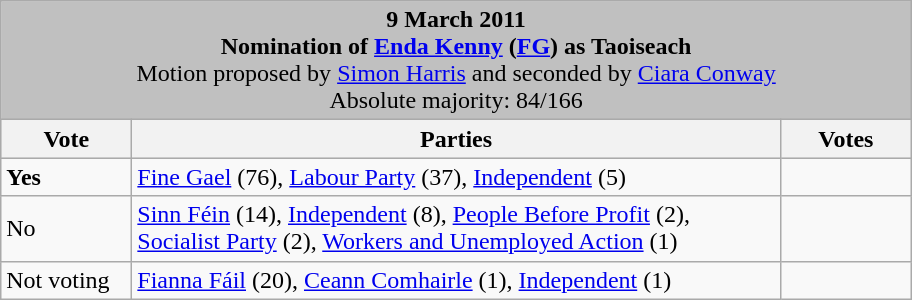<table class="wikitable">
<tr>
<td colspan="3" bgcolor="#C0C0C0" align=center><strong>9 March 2011<br>Nomination of <a href='#'>Enda Kenny</a> (<a href='#'>FG</a>) as Taoiseach</strong><br>Motion proposed by <a href='#'>Simon Harris</a> and seconded by <a href='#'>Ciara Conway</a><br>Absolute majority: 84/166</td>
</tr>
<tr bgcolor="#D8D8D8">
<th width=80px>Vote</th>
<th width=425px>Parties</th>
<th width=80px align="center">Votes</th>
</tr>
<tr>
<td> <strong>Yes</strong></td>
<td><a href='#'>Fine Gael</a> (76), <a href='#'>Labour Party</a> (37), <a href='#'>Independent</a> (5)</td>
<td></td>
</tr>
<tr>
<td>No</td>
<td><a href='#'>Sinn Féin</a> (14), <a href='#'>Independent</a> (8), <a href='#'>People Before Profit</a> (2), <a href='#'>Socialist Party</a> (2), <a href='#'>Workers and Unemployed Action</a> (1)</td>
<td></td>
</tr>
<tr>
<td>Not voting</td>
<td><a href='#'>Fianna Fáil</a> (20), <a href='#'>Ceann Comhairle</a> (1), <a href='#'>Independent</a> (1)</td>
<td></td>
</tr>
</table>
